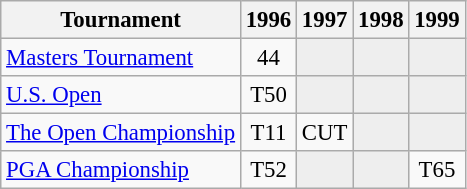<table class="wikitable" style="font-size:95%;text-align:center;">
<tr>
<th>Tournament</th>
<th>1996</th>
<th>1997</th>
<th>1998</th>
<th>1999</th>
</tr>
<tr>
<td align=left><a href='#'>Masters Tournament</a></td>
<td>44</td>
<td style="background:#eeeeee;"></td>
<td style="background:#eeeeee;"></td>
<td style="background:#eeeeee;"></td>
</tr>
<tr>
<td align=left><a href='#'>U.S. Open</a></td>
<td>T50</td>
<td style="background:#eeeeee;"></td>
<td style="background:#eeeeee;"></td>
<td style="background:#eeeeee;"></td>
</tr>
<tr>
<td align=left><a href='#'>The Open Championship</a></td>
<td>T11</td>
<td>CUT</td>
<td style="background:#eeeeee;"></td>
<td style="background:#eeeeee;"></td>
</tr>
<tr>
<td align=left><a href='#'>PGA Championship</a></td>
<td>T52</td>
<td style="background:#eeeeee;"></td>
<td style="background:#eeeeee;"></td>
<td>T65</td>
</tr>
</table>
